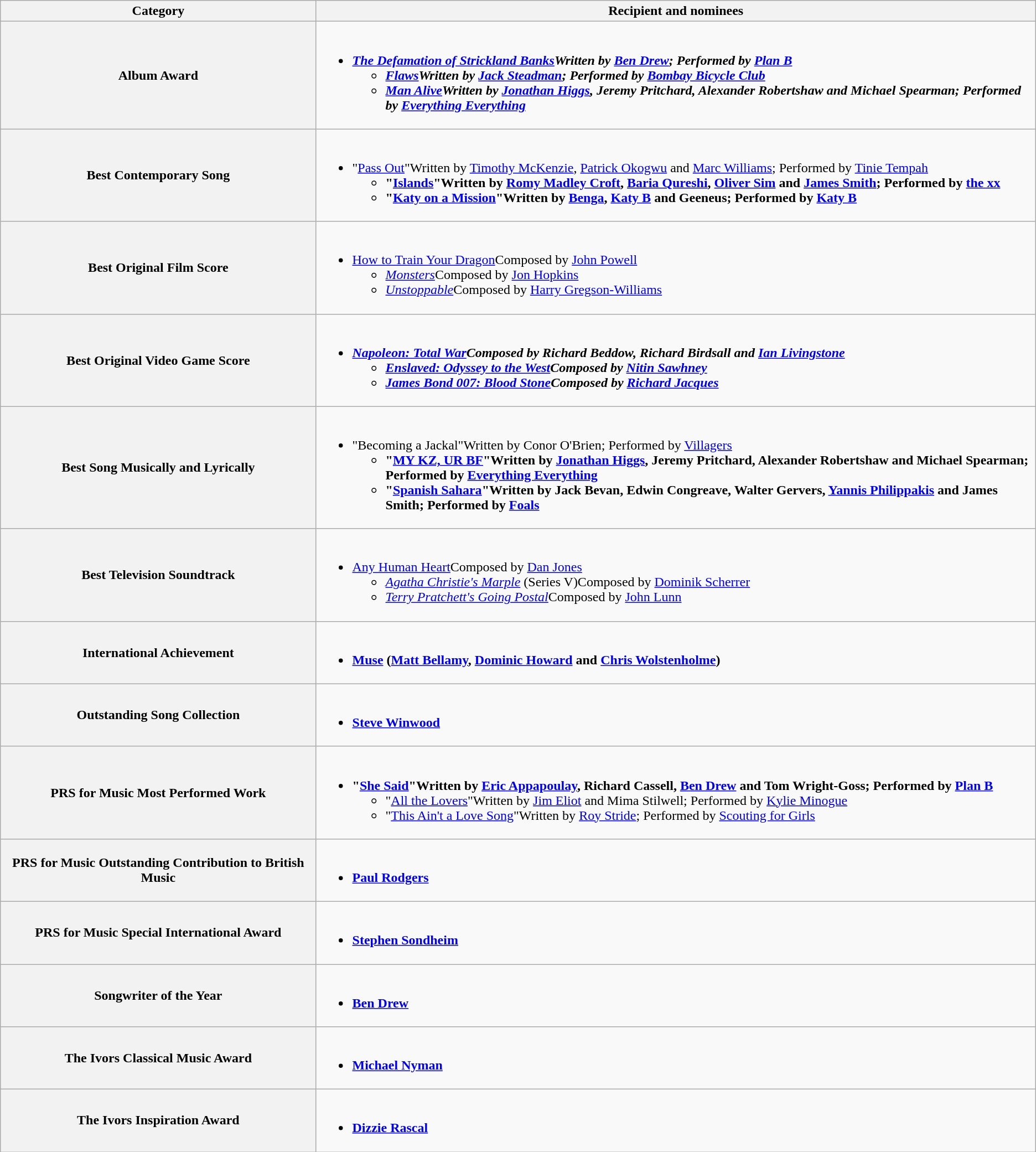<table class="wikitable">
<tr>
<th width="25%">Category</th>
<th width="57%">Recipient and nominees</th>
</tr>
<tr>
<th scope="row">Album Award</th>
<td><br><ul><li><strong><em><a href='#'>The Defamation of Strickland Banks</a><em>Written by <a href='#'>Ben Drew</a>; Performed by <a href='#'>Plan B</a><strong><ul><li></em><a href='#'>Flaws</a><em>Written by <a href='#'>Jack Steadman</a>; Performed by <a href='#'>Bombay Bicycle Club</a></li><li></em><a href='#'>Man Alive</a><em>Written by <a href='#'>Jonathan Higgs</a>, Jeremy Pritchard, Alexander Robertshaw and Michael Spearman; Performed by <a href='#'>Everything Everything</a></li></ul></li></ul></td>
</tr>
<tr>
<th scope="row">Best Contemporary Song</th>
<td><br><ul><li></strong>"<a href='#'>Pass Out</a>"Written by <a href='#'>Timothy McKenzie</a>, <a href='#'>Patrick Okogwu</a> and <a href='#'>Marc Williams</a>; Performed by <a href='#'>Tinie Tempah</a><strong><ul><li>"<a href='#'>Islands</a>"Written by <a href='#'>Romy Madley Croft</a>, <a href='#'>Baria Qureshi</a>, <a href='#'>Oliver Sim</a> and <a href='#'>James Smith</a>; Performed by <a href='#'>the xx</a></li><li>"<a href='#'>Katy on a Mission</a>"Written by <a href='#'>Benga</a>, <a href='#'>Katy B</a> and Geeneus; Performed by <a href='#'>Katy B</a></li></ul></li></ul></td>
</tr>
<tr>
<th scope="row">Best Original Film Score</th>
<td><br><ul><li></em></strong><a href='#'>How to Train Your Dragon</a></em>Composed by <a href='#'>John Powell</a></strong><ul><li><em><a href='#'>Monsters</a></em>Composed by <a href='#'>Jon Hopkins</a></li><li><em><a href='#'>Unstoppable</a></em>Composed by <a href='#'>Harry Gregson-Williams</a></li></ul></li></ul></td>
</tr>
<tr>
<th scope="row">Best Original Video Game Score</th>
<td><br><ul><li><strong><em><a href='#'>Napoleon: Total War</a><em>Composed by Richard Beddow, Richard Birdsall and <a href='#'>Ian Livingstone</a><strong><ul><li></em><a href='#'>Enslaved: Odyssey to the West</a><em>Composed by <a href='#'>Nitin Sawhney</a></li><li></em><a href='#'>James Bond 007: Blood Stone</a><em>Composed by <a href='#'>Richard Jacques</a></li></ul></li></ul></td>
</tr>
<tr>
<th scope="row">Best Song Musically and Lyrically</th>
<td><br><ul><li></strong>"Becoming a Jackal"Written by Conor O'Brien; Performed by <a href='#'>Villagers</a><strong><ul><li>"<a href='#'>MY KZ, UR BF</a>"Written by <a href='#'>Jonathan Higgs</a>, Jeremy Pritchard, Alexander Robertshaw and Michael Spearman; Performed by <a href='#'>Everything Everything</a></li><li>"<a href='#'>Spanish Sahara</a>"Written by Jack Bevan, Edwin Congreave, Walter Gervers, <a href='#'>Yannis Philippakis</a> and James Smith; Performed by <a href='#'>Foals</a></li></ul></li></ul></td>
</tr>
<tr>
<th scope="row">Best Television Soundtrack</th>
<td><br><ul><li></em></strong><a href='#'>Any Human Heart</a></em>Composed by <a href='#'>Dan Jones</a></strong><ul><li><em><a href='#'>Agatha Christie's Marple</a></em> (Series V)Composed by <a href='#'>Dominik Scherrer</a></li><li><em><a href='#'>Terry Pratchett's Going Postal</a></em>Composed by <a href='#'>John Lunn</a></li></ul></li></ul></td>
</tr>
<tr>
<th scope="row">International Achievement</th>
<td><br><ul><li><strong><a href='#'>Muse</a> (<a href='#'>Matt Bellamy</a>, <a href='#'>Dominic Howard</a> and <a href='#'>Chris Wolstenholme</a>)</strong></li></ul></td>
</tr>
<tr>
<th scope="row">Outstanding Song Collection</th>
<td><br><ul><li><strong><a href='#'>Steve Winwood</a></strong></li></ul></td>
</tr>
<tr>
<th scope="row">PRS for Music Most Performed Work</th>
<td><br><ul><li><strong>"<a href='#'>She Said</a>"Written by <a href='#'>Eric Appapoulay</a>, Richard Cassell, <a href='#'>Ben Drew</a> and Tom Wright-Goss; Performed by <a href='#'>Plan B</a></strong><ul><li>"<a href='#'>All the Lovers</a>"Written by <a href='#'>Jim Eliot</a> and Mima Stilwell; Performed by <a href='#'>Kylie Minogue</a></li><li>"<a href='#'>This Ain't a Love Song</a>"Written by <a href='#'>Roy Stride</a>; Performed by <a href='#'>Scouting for Girls</a></li></ul></li></ul></td>
</tr>
<tr>
<th scope="row">PRS for Music Outstanding Contribution to British Music</th>
<td><br><ul><li><strong><a href='#'>Paul Rodgers</a></strong></li></ul></td>
</tr>
<tr>
<th scope="row">PRS for Music Special International Award</th>
<td><br><ul><li><strong><a href='#'>Stephen Sondheim</a></strong></li></ul></td>
</tr>
<tr>
<th scope="row">Songwriter of the Year</th>
<td><br><ul><li><strong><a href='#'>Ben Drew</a></strong></li></ul></td>
</tr>
<tr>
<th scope="row">The Ivors Classical Music Award</th>
<td><br><ul><li><strong><a href='#'>Michael Nyman</a></strong></li></ul></td>
</tr>
<tr>
<th scope="row">The Ivors Inspiration Award</th>
<td><br><ul><li><strong><a href='#'>Dizzie Rascal</a></strong></li></ul></td>
</tr>
</table>
